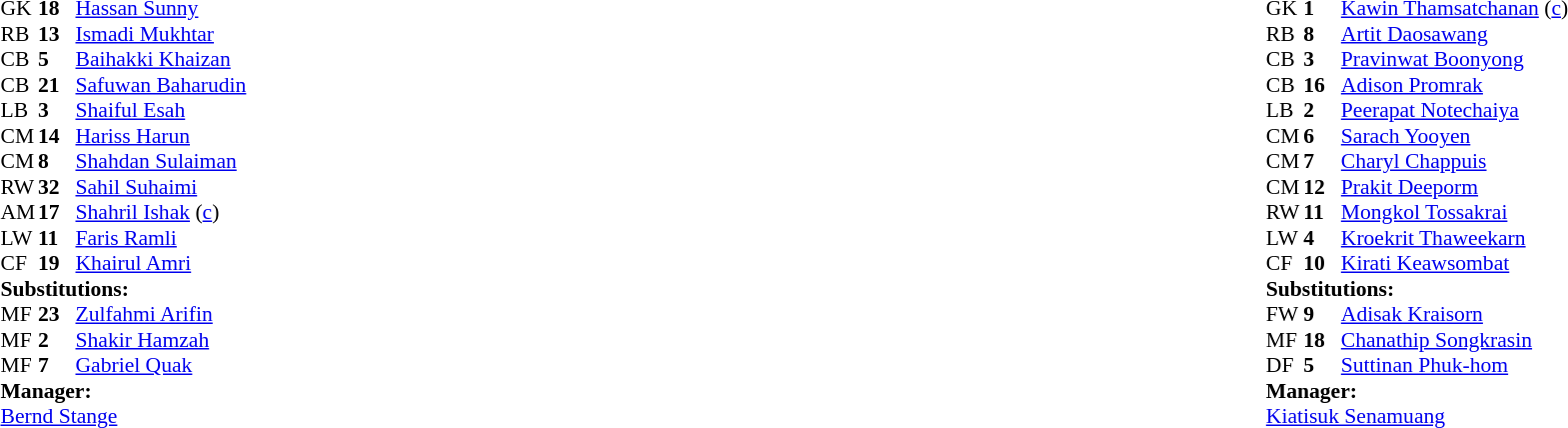<table width="100%">
<tr>
<td valign="top" width="40%"><br><table style="font-size:90%;" cellspacing="0" cellpadding="0">
<tr>
<th width="25"></th>
<th width="25"></th>
</tr>
<tr>
<td>GK</td>
<td><strong>18</strong></td>
<td><a href='#'>Hassan Sunny</a></td>
</tr>
<tr>
<td>RB</td>
<td><strong>13</strong></td>
<td><a href='#'>Ismadi Mukhtar</a></td>
</tr>
<tr>
<td>CB</td>
<td><strong>5</strong></td>
<td><a href='#'>Baihakki Khaizan</a></td>
<td></td>
<td></td>
</tr>
<tr>
<td>CB</td>
<td><strong>21</strong></td>
<td><a href='#'>Safuwan Baharudin</a></td>
</tr>
<tr>
<td>LB</td>
<td><strong>3</strong></td>
<td><a href='#'>Shaiful Esah</a></td>
<td></td>
<td></td>
</tr>
<tr>
<td>CM</td>
<td><strong>14</strong></td>
<td><a href='#'>Hariss Harun</a></td>
<td></td>
</tr>
<tr>
<td>CM</td>
<td><strong>8</strong></td>
<td><a href='#'>Shahdan Sulaiman</a></td>
</tr>
<tr>
<td>RW</td>
<td><strong>32</strong></td>
<td><a href='#'>Sahil Suhaimi</a></td>
<td></td>
<td></td>
</tr>
<tr>
<td>AM</td>
<td><strong>17</strong></td>
<td><a href='#'>Shahril Ishak</a> (<a href='#'>c</a>)</td>
</tr>
<tr>
<td>LW</td>
<td><strong>11</strong></td>
<td><a href='#'>Faris Ramli</a></td>
</tr>
<tr>
<td>CF</td>
<td><strong>19</strong></td>
<td><a href='#'>Khairul Amri</a></td>
</tr>
<tr>
<td colspan=3><strong>Substitutions:</strong></td>
</tr>
<tr>
<td>MF</td>
<td><strong>23</strong></td>
<td><a href='#'>Zulfahmi Arifin</a></td>
<td></td>
<td></td>
</tr>
<tr>
<td>MF</td>
<td><strong>2</strong></td>
<td><a href='#'>Shakir Hamzah</a></td>
<td></td>
<td></td>
</tr>
<tr>
<td>MF</td>
<td><strong>7</strong></td>
<td><a href='#'>Gabriel Quak</a></td>
<td></td>
<td></td>
</tr>
<tr>
<td colspan=3><strong>Manager:</strong></td>
</tr>
<tr>
<td colspan=4> <a href='#'>Bernd Stange</a></td>
</tr>
</table>
</td>
<td valign="top"></td>
<td valign="top" width="50%"><br><table style="font-size:90%;" cellspacing="0" cellpadding="0" align="center">
<tr>
<th width=25></th>
<th width=25></th>
</tr>
<tr>
<td>GK</td>
<td><strong>1</strong></td>
<td><a href='#'>Kawin Thamsatchanan</a> (<a href='#'>c</a>)</td>
</tr>
<tr>
<td>RB</td>
<td><strong>8</strong></td>
<td><a href='#'>Artit Daosawang</a></td>
</tr>
<tr>
<td>CB</td>
<td><strong>3</strong></td>
<td><a href='#'>Pravinwat Boonyong</a></td>
<td></td>
<td></td>
</tr>
<tr>
<td>CB</td>
<td><strong>16</strong></td>
<td><a href='#'>Adison Promrak</a></td>
<td></td>
</tr>
<tr>
<td>LB</td>
<td><strong>2</strong></td>
<td><a href='#'>Peerapat Notechaiya</a></td>
</tr>
<tr>
<td>CM</td>
<td><strong>6</strong></td>
<td><a href='#'>Sarach Yooyen</a></td>
</tr>
<tr>
<td>CM</td>
<td><strong>7</strong></td>
<td><a href='#'>Charyl Chappuis</a></td>
</tr>
<tr>
<td>CM</td>
<td><strong>12</strong></td>
<td><a href='#'>Prakit Deeporm</a></td>
<td></td>
<td></td>
</tr>
<tr>
<td>RW</td>
<td><strong>11</strong></td>
<td><a href='#'>Mongkol Tossakrai</a></td>
</tr>
<tr>
<td>LW</td>
<td><strong>4</strong></td>
<td><a href='#'>Kroekrit Thaweekarn</a></td>
</tr>
<tr>
<td>CF</td>
<td><strong>10</strong></td>
<td><a href='#'>Kirati Keawsombat</a></td>
<td></td>
<td></td>
</tr>
<tr>
<td colspan=3><strong>Substitutions:</strong></td>
</tr>
<tr>
<td>FW</td>
<td><strong>9</strong></td>
<td><a href='#'>Adisak Kraisorn</a></td>
<td></td>
<td></td>
</tr>
<tr>
<td>MF</td>
<td><strong>18</strong></td>
<td><a href='#'>Chanathip Songkrasin</a></td>
<td></td>
<td></td>
</tr>
<tr>
<td>DF</td>
<td><strong>5</strong></td>
<td><a href='#'>Suttinan Phuk-hom</a></td>
<td></td>
<td></td>
</tr>
<tr>
<td colspan=3><strong>Manager:</strong></td>
</tr>
<tr>
<td colspan=4> <a href='#'>Kiatisuk Senamuang</a></td>
</tr>
</table>
</td>
</tr>
</table>
